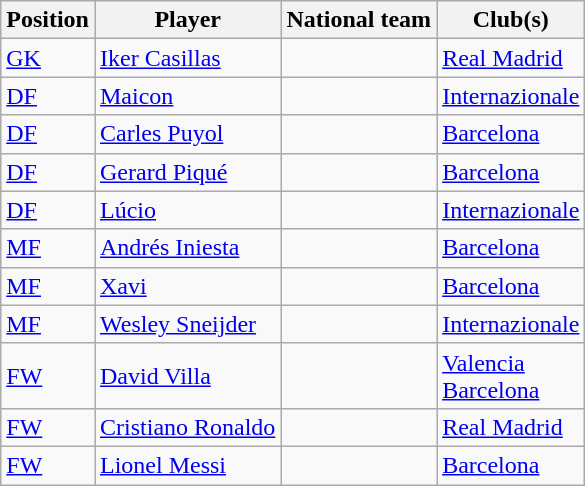<table class="wikitable">
<tr>
<th>Position</th>
<th>Player</th>
<th>National team</th>
<th>Club(s)</th>
</tr>
<tr>
<td><a href='#'>GK</a></td>
<td><a href='#'>Iker Casillas</a></td>
<td></td>
<td> <a href='#'>Real Madrid</a></td>
</tr>
<tr>
<td><a href='#'>DF</a></td>
<td><a href='#'>Maicon</a></td>
<td></td>
<td> <a href='#'>Internazionale</a></td>
</tr>
<tr>
<td><a href='#'>DF</a></td>
<td><a href='#'>Carles Puyol</a></td>
<td></td>
<td> <a href='#'>Barcelona</a></td>
</tr>
<tr>
<td><a href='#'>DF</a></td>
<td><a href='#'>Gerard Piqué</a></td>
<td></td>
<td> <a href='#'>Barcelona</a></td>
</tr>
<tr>
<td><a href='#'>DF</a></td>
<td><a href='#'>Lúcio</a></td>
<td></td>
<td> <a href='#'>Internazionale</a></td>
</tr>
<tr>
<td><a href='#'>MF</a></td>
<td><a href='#'>Andrés Iniesta</a></td>
<td></td>
<td> <a href='#'>Barcelona</a></td>
</tr>
<tr>
<td><a href='#'>MF</a></td>
<td><a href='#'>Xavi</a></td>
<td></td>
<td> <a href='#'>Barcelona</a></td>
</tr>
<tr>
<td><a href='#'>MF</a></td>
<td><a href='#'>Wesley Sneijder</a></td>
<td></td>
<td> <a href='#'>Internazionale</a></td>
</tr>
<tr>
<td><a href='#'>FW</a></td>
<td><a href='#'>David Villa</a></td>
<td></td>
<td> <a href='#'>Valencia</a><br> <a href='#'>Barcelona</a></td>
</tr>
<tr>
<td><a href='#'>FW</a></td>
<td><a href='#'>Cristiano Ronaldo</a></td>
<td></td>
<td> <a href='#'>Real Madrid</a></td>
</tr>
<tr>
<td><a href='#'>FW</a></td>
<td><a href='#'>Lionel Messi</a></td>
<td></td>
<td> <a href='#'>Barcelona</a></td>
</tr>
</table>
